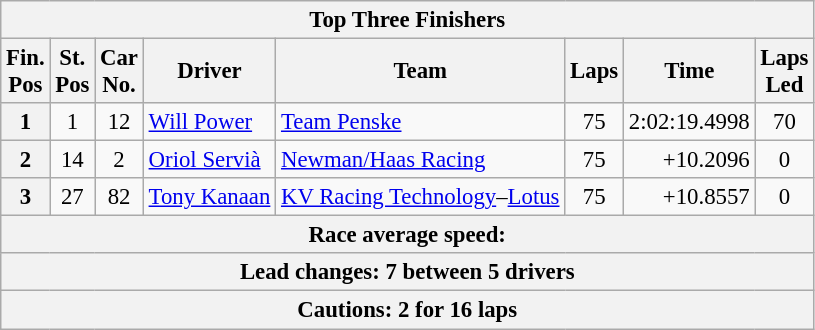<table class="wikitable" style="font-size:95%;">
<tr>
<th colspan=9>Top Three Finishers</th>
</tr>
<tr>
<th>Fin.<br>Pos</th>
<th>St.<br>Pos</th>
<th>Car<br>No.</th>
<th>Driver</th>
<th>Team</th>
<th>Laps</th>
<th>Time</th>
<th>Laps<br>Led</th>
</tr>
<tr>
<th>1</th>
<td align=center>1</td>
<td align=center>12</td>
<td> <a href='#'>Will Power</a></td>
<td><a href='#'>Team Penske</a></td>
<td align=center>75</td>
<td align=right>2:02:19.4998</td>
<td align=center>70</td>
</tr>
<tr>
<th>2</th>
<td align=center>14</td>
<td align=center>2</td>
<td> <a href='#'>Oriol Servià</a></td>
<td><a href='#'>Newman/Haas Racing</a></td>
<td align=center>75</td>
<td align=right>+10.2096</td>
<td align=center>0</td>
</tr>
<tr>
<th>3</th>
<td align=center>27</td>
<td align=center>82</td>
<td> <a href='#'>Tony Kanaan</a></td>
<td><a href='#'>KV Racing Technology</a>–<a href='#'>Lotus</a></td>
<td align=center>75</td>
<td align=right>+10.8557</td>
<td align=center>0</td>
</tr>
<tr>
<th colspan=9>Race average speed: </th>
</tr>
<tr>
<th colspan=9>Lead changes: 7 between 5 drivers</th>
</tr>
<tr>
<th colspan=9>Cautions: 2 for 16 laps</th>
</tr>
</table>
